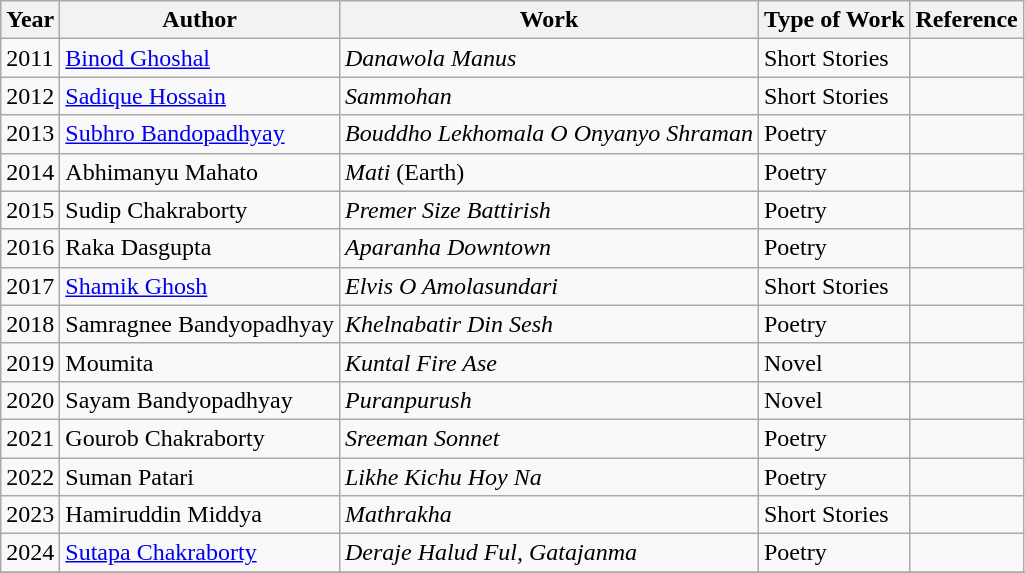<table class="wikitable">
<tr>
<th>Year</th>
<th>Author</th>
<th>Work</th>
<th>Type of Work</th>
<th>Reference</th>
</tr>
<tr>
<td>2011</td>
<td><a href='#'>Binod Ghoshal</a></td>
<td><em>Danawola Manus</em></td>
<td>Short Stories</td>
<td></td>
</tr>
<tr>
<td>2012</td>
<td><a href='#'>Sadique Hossain</a></td>
<td><em>Sammohan</em></td>
<td>Short Stories</td>
<td></td>
</tr>
<tr>
<td>2013</td>
<td><a href='#'>Subhro Bandopadhyay</a></td>
<td><em>Bouddho Lekhomala O Onyanyo Shraman</em></td>
<td>Poetry</td>
</tr>
<tr>
<td>2014</td>
<td>Abhimanyu Mahato</td>
<td><em>Mati</em> (Earth)</td>
<td>Poetry</td>
<td></td>
</tr>
<tr>
<td>2015</td>
<td>Sudip Chakraborty</td>
<td><em>Premer Size Battirish</em></td>
<td>Poetry</td>
<td></td>
</tr>
<tr>
<td>2016</td>
<td>Raka Dasgupta</td>
<td><em>Aparanha Downtown</em></td>
<td>Poetry</td>
<td></td>
</tr>
<tr>
<td>2017</td>
<td><a href='#'>Shamik Ghosh</a></td>
<td><em>Elvis O Amolasundari</em></td>
<td>Short Stories</td>
<td></td>
</tr>
<tr>
<td>2018</td>
<td>Samragnee Bandyopadhyay</td>
<td><em>Khelnabatir Din Sesh</em></td>
<td>Poetry</td>
<td></td>
</tr>
<tr>
<td>2019</td>
<td>Moumita</td>
<td><em>Kuntal Fire Ase</em></td>
<td>Novel</td>
<td></td>
</tr>
<tr>
<td>2020</td>
<td>Sayam Bandyopadhyay</td>
<td><em>Puranpurush</em></td>
<td>Novel</td>
<td></td>
</tr>
<tr>
<td>2021</td>
<td>Gourob Chakraborty</td>
<td><em>Sreeman Sonnet</em></td>
<td>Poetry</td>
<td></td>
</tr>
<tr>
<td>2022</td>
<td>Suman Patari</td>
<td><em>Likhe Kichu Hoy Na</em></td>
<td>Poetry</td>
<td></td>
</tr>
<tr>
<td>2023</td>
<td>Hamiruddin Middya</td>
<td><em>Mathrakha</em></td>
<td>Short Stories</td>
<td></td>
</tr>
<tr>
<td>2024</td>
<td><a href='#'>Sutapa Chakraborty</a></td>
<td><em>Deraje Halud Ful, Gatajanma</em></td>
<td>Poetry</td>
<td></td>
</tr>
<tr>
</tr>
</table>
